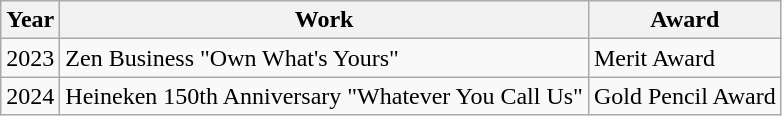<table class="wikitable">
<tr>
<th>Year</th>
<th>Work</th>
<th>Award</th>
</tr>
<tr>
<td>2023</td>
<td>Zen Business "Own What's Yours"</td>
<td>Merit Award</td>
</tr>
<tr>
<td>2024</td>
<td>Heineken 150th Anniversary "Whatever You Call Us"</td>
<td>Gold Pencil Award</td>
</tr>
</table>
